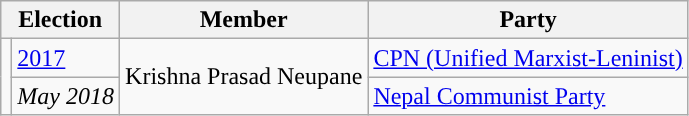<table class="wikitable">
<tr>
<th colspan="2">Election</th>
<th>Member</th>
<th>Party</th>
</tr>
<tr>
<td rowspan="2" style="background-color:"></td>
<td><a href='#'>2017</a></td>
<td rowspan="2">Krishna Prasad Neupane</td>
<td><a href='#'>CPN (Unified Marxist-Leninist)</a></td>
</tr>
<tr>
<td><em>May 2018</em></td>
<td><a href='#'>Nepal Communist Party</a></td>
</tr>
</table>
